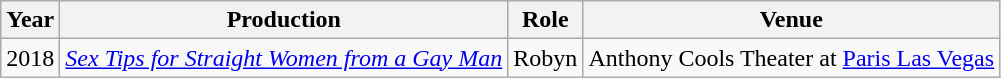<table class="wikitable">
<tr>
<th>Year</th>
<th>Production</th>
<th>Role</th>
<th>Venue</th>
</tr>
<tr>
<td>2018</td>
<td><em><a href='#'>Sex Tips for Straight Women from a Gay Man</a></em></td>
<td>Robyn</td>
<td>Anthony Cools Theater at <a href='#'>Paris Las Vegas</a></td>
</tr>
</table>
